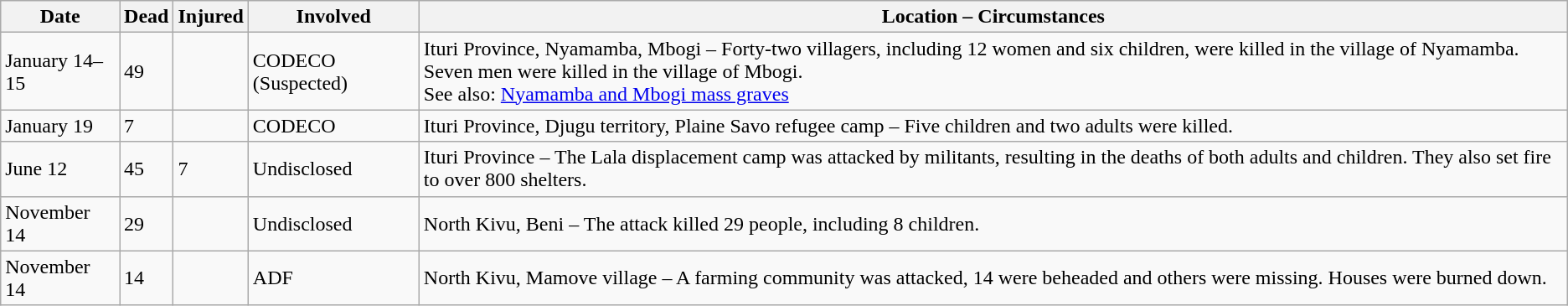<table class="wikitable sortable">
<tr>
<th>Date</th>
<th data-sort-type="number">Dead</th>
<th data-sort-type="number">Injured</th>
<th>Involved</th>
<th>Location – Circumstances</th>
</tr>
<tr>
<td>January 14–15</td>
<td>49</td>
<td></td>
<td>CODECO (Suspected)</td>
<td>Ituri Province, Nyamamba, Mbogi – Forty-two villagers, including 12 women and six children, were killed in the village of Nyamamba. Seven men were killed in the village of Mbogi.<br>See also: <a href='#'>Nyamamba and Mbogi mass graves</a></td>
</tr>
<tr>
<td>January 19</td>
<td>7</td>
<td></td>
<td>CODECO</td>
<td>Ituri Province, Djugu territory, Plaine Savo refugee camp – Five children and two adults were killed.</td>
</tr>
<tr>
<td>June 12</td>
<td>45</td>
<td>7</td>
<td>Undisclosed</td>
<td>Ituri Province – The Lala displacement camp was attacked by militants, resulting in the deaths of both adults and children. They also set fire to over 800 shelters.</td>
</tr>
<tr>
<td>November 14</td>
<td>29</td>
<td></td>
<td>Undisclosed</td>
<td>North Kivu, Beni – The attack killed 29 people, including 8 children.</td>
</tr>
<tr>
<td>November 14</td>
<td>14</td>
<td></td>
<td>ADF</td>
<td>North Kivu, Mamove village – A farming community was attacked, 14 were beheaded and others were missing. Houses were burned down.</td>
</tr>
</table>
